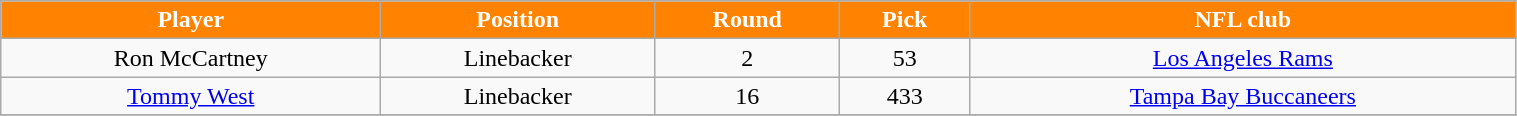<table class="wikitable" width="80%">
<tr align="center"  style="background:#FF8200;color:#FFFFFF;">
<td><strong>Player</strong></td>
<td><strong>Position</strong></td>
<td><strong>Round</strong></td>
<td><strong>Pick</strong></td>
<td><strong>NFL club</strong></td>
</tr>
<tr align="center" bgcolor="">
<td>Ron McCartney</td>
<td>Linebacker</td>
<td>2</td>
<td>53</td>
<td><a href='#'>Los Angeles Rams</a></td>
</tr>
<tr align="center" bgcolor="">
<td><a href='#'>Tommy West</a></td>
<td>Linebacker</td>
<td>16</td>
<td>433</td>
<td><a href='#'>Tampa Bay Buccaneers</a></td>
</tr>
<tr align="center" bgcolor="">
</tr>
</table>
